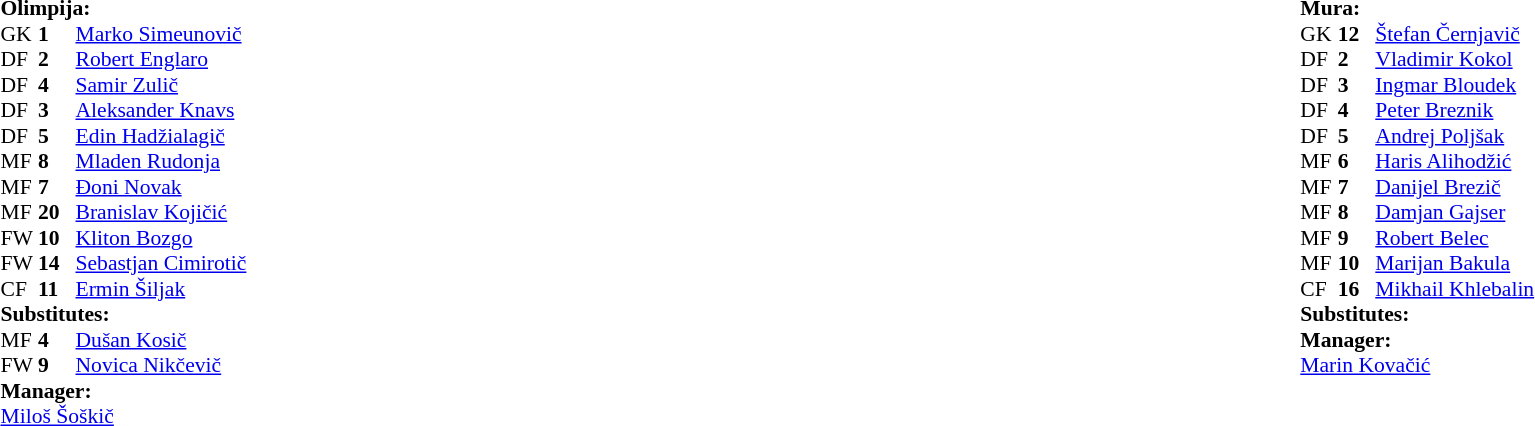<table width="100%">
<tr>
<td valign="top" width="50%"><br><table style="font-size: 90%" cellspacing="0" cellpadding="0">
<tr>
<td colspan="4"><strong>Olimpija:</strong></td>
</tr>
<tr>
<th width="25"></th>
<th width="25"></th>
</tr>
<tr>
<td>GK</td>
<td><strong>1</strong></td>
<td> <a href='#'>Marko Simeunovič</a></td>
</tr>
<tr>
<td>DF</td>
<td><strong>2</strong></td>
<td> <a href='#'>Robert Englaro</a></td>
</tr>
<tr>
<td>DF</td>
<td><strong>4</strong></td>
<td> <a href='#'>Samir Zulič</a></td>
<td></td>
<td></td>
</tr>
<tr>
<td>DF</td>
<td><strong>3</strong></td>
<td> <a href='#'>Aleksander Knavs</a></td>
</tr>
<tr>
<td>DF</td>
<td><strong>5</strong></td>
<td> <a href='#'>Edin Hadžialagič</a></td>
</tr>
<tr>
<td>MF</td>
<td><strong>8</strong></td>
<td> <a href='#'>Mladen Rudonja</a></td>
</tr>
<tr>
<td>MF</td>
<td><strong>7</strong></td>
<td> <a href='#'>Đoni Novak</a></td>
</tr>
<tr>
<td>MF</td>
<td><strong>20</strong></td>
<td> <a href='#'>Branislav Kojičić</a></td>
</tr>
<tr>
<td>FW</td>
<td><strong>10</strong></td>
<td> <a href='#'>Kliton Bozgo</a></td>
</tr>
<tr>
<td>FW</td>
<td><strong>14</strong></td>
<td> <a href='#'>Sebastjan Cimirotič</a></td>
</tr>
<tr>
<td>CF</td>
<td><strong>11</strong></td>
<td> <a href='#'>Ermin Šiljak</a></td>
<td></td>
<td></td>
</tr>
<tr>
<td colspan=4><strong>Substitutes:</strong></td>
</tr>
<tr>
<td>MF</td>
<td><strong>4</strong></td>
<td> <a href='#'>Dušan Kosič</a></td>
<td></td>
<td></td>
</tr>
<tr>
<td>FW</td>
<td><strong>9</strong></td>
<td> <a href='#'>Novica Nikčevič</a></td>
<td></td>
<td></td>
</tr>
<tr>
<td></td>
</tr>
<tr>
<td></td>
</tr>
<tr>
<td></td>
</tr>
<tr>
<td></td>
</tr>
<tr>
<td colspan=4><strong>Manager:</strong></td>
</tr>
<tr>
<td colspan="4"> <a href='#'>Miloš Šoškič</a></td>
</tr>
</table>
</td>
<td valign="top" width="50%"><br><table style="font-size: 90%" cellspacing="0" cellpadding="0" align=center>
<tr>
<td colspan="4"><strong>Mura:</strong></td>
</tr>
<tr>
<th width="25"></th>
<th width="25"></th>
</tr>
<tr>
<td>GK</td>
<td><strong>12</strong></td>
<td> <a href='#'>Štefan Černjavič</a></td>
</tr>
<tr>
<td>DF</td>
<td><strong>2</strong></td>
<td> <a href='#'>Vladimir Kokol</a></td>
</tr>
<tr>
<td>DF</td>
<td><strong>3</strong></td>
<td> <a href='#'>Ingmar Bloudek</a></td>
</tr>
<tr>
<td>DF</td>
<td><strong>4</strong></td>
<td> <a href='#'>Peter Breznik</a></td>
</tr>
<tr>
<td>DF</td>
<td><strong>5</strong></td>
<td> <a href='#'>Andrej Poljšak</a></td>
</tr>
<tr>
<td>MF</td>
<td><strong>6</strong></td>
<td> <a href='#'>Haris Alihodžić</a></td>
</tr>
<tr>
<td>MF</td>
<td><strong>7</strong></td>
<td> <a href='#'>Danijel Brezič</a></td>
</tr>
<tr>
<td>MF</td>
<td><strong>8</strong></td>
<td> <a href='#'>Damjan Gajser</a></td>
</tr>
<tr>
<td>MF</td>
<td><strong>9</strong></td>
<td> <a href='#'>Robert Belec</a></td>
</tr>
<tr>
<td>MF</td>
<td><strong>10</strong></td>
<td> <a href='#'>Marijan Bakula</a></td>
</tr>
<tr>
<td>CF</td>
<td><strong>16</strong></td>
<td> <a href='#'>Mikhail Khlebalin</a></td>
</tr>
<tr>
<td colspan=4><strong>Substitutes:</strong></td>
</tr>
<tr>
<td></td>
</tr>
<tr>
<td></td>
</tr>
<tr>
<td></td>
</tr>
<tr>
<td></td>
</tr>
<tr>
<td colspan=4><strong>Manager:</strong></td>
</tr>
<tr>
<td colspan="4"> <a href='#'>Marin Kovačić</a></td>
</tr>
</table>
</td>
</tr>
</table>
